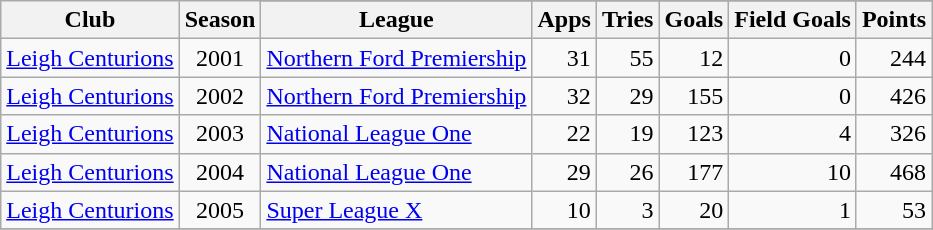<table class=wikitable style="text-align: center;">
<tr>
<th rowspan=2>Club</th>
<th rowspan=2>Season</th>
</tr>
<tr>
<th>League</th>
<th>Apps</th>
<th>Tries</th>
<th>Goals</th>
<th>Field Goals</th>
<th>Points</th>
</tr>
<tr>
<td align=left><a href='#'>Leigh Centurions</a></td>
<td align=center>2001</td>
<td align=left><a href='#'>Northern Ford Premiership</a></td>
<td align=right>31</td>
<td align=right>55</td>
<td align=right>12</td>
<td align=right>0</td>
<td align=right>244</td>
</tr>
<tr>
<td align=left><a href='#'>Leigh Centurions</a></td>
<td align=center>2002</td>
<td align=left><a href='#'>Northern Ford Premiership</a></td>
<td align=right>32</td>
<td align=right>29</td>
<td align=right>155</td>
<td align=right>0</td>
<td align=right>426</td>
</tr>
<tr>
<td align=left><a href='#'>Leigh Centurions</a></td>
<td align=center>2003</td>
<td align=left><a href='#'>National League One</a></td>
<td align=right>22</td>
<td align=right>19</td>
<td align=right>123</td>
<td align=right>4</td>
<td align=right>326</td>
</tr>
<tr>
<td align=left><a href='#'>Leigh Centurions</a></td>
<td align=center>2004</td>
<td align=left><a href='#'>National League One</a></td>
<td align=right>29</td>
<td align=right>26</td>
<td align=right>177</td>
<td align=right>10</td>
<td align=right>468</td>
</tr>
<tr>
<td align=left><a href='#'>Leigh Centurions</a></td>
<td align=center>2005</td>
<td align=left><a href='#'>Super League X</a></td>
<td align=right>10</td>
<td align=right>3</td>
<td align=right>20</td>
<td align=right>1</td>
<td align=right>53</td>
</tr>
<tr>
</tr>
</table>
